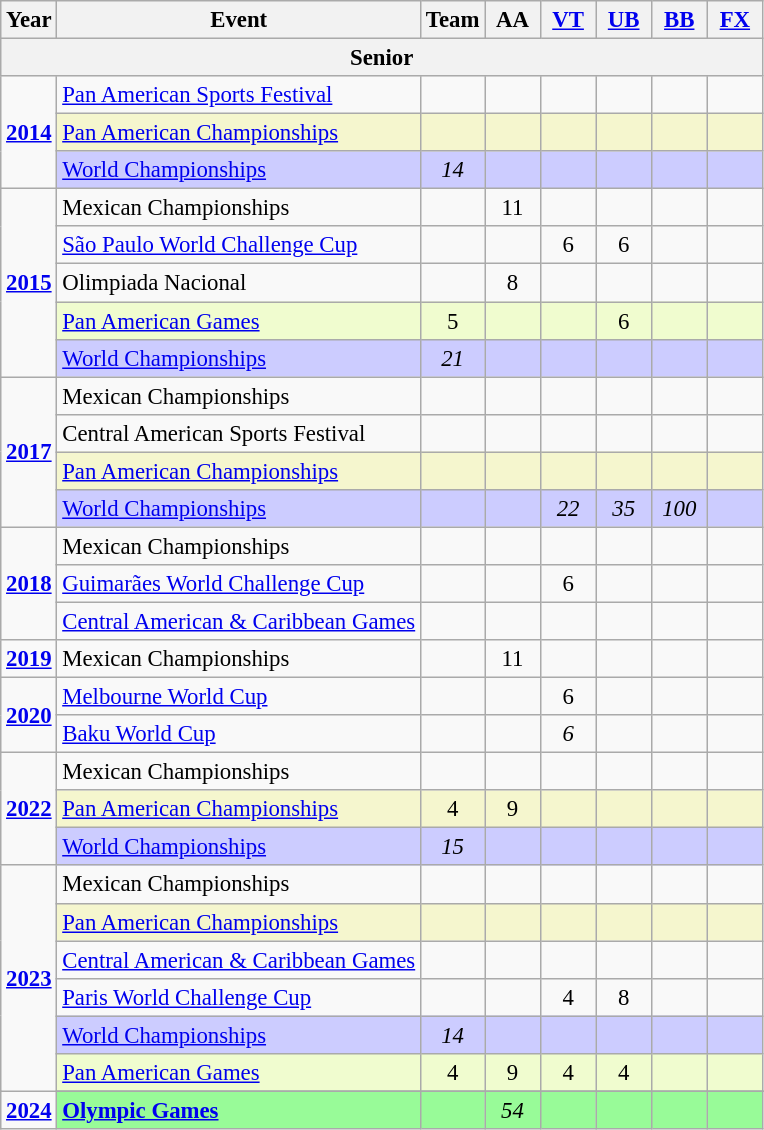<table class="wikitable" style="text-align:center; font-size:95%;">
<tr>
<th align="center">Year</th>
<th align="center">Event</th>
<th style="width:30px;">Team</th>
<th style="width:30px;">AA</th>
<th style="width:30px;"><a href='#'>VT</a></th>
<th style="width:30px;"><a href='#'>UB</a></th>
<th style="width:30px;"><a href='#'>BB</a></th>
<th style="width:30px;"><a href='#'>FX</a></th>
</tr>
<tr>
<th colspan="8"><strong>Senior</strong></th>
</tr>
<tr>
<td rowspan="3"><strong><a href='#'>2014</a></strong></td>
<td align=left><a href='#'>Pan American Sports Festival</a></td>
<td></td>
<td></td>
<td></td>
<td></td>
<td></td>
<td></td>
</tr>
<tr bgcolor=#F5F6CE>
<td align=left><a href='#'>Pan American Championships</a></td>
<td></td>
<td></td>
<td></td>
<td></td>
<td></td>
<td></td>
</tr>
<tr bgcolor=#CCCCFF>
<td align=left><a href='#'>World Championships</a></td>
<td><em>14</em></td>
<td></td>
<td></td>
<td></td>
<td></td>
<td></td>
</tr>
<tr>
<td rowspan="5"><strong><a href='#'>2015</a></strong></td>
<td align=left>Mexican Championships</td>
<td></td>
<td>11</td>
<td></td>
<td></td>
<td></td>
<td></td>
</tr>
<tr>
<td align=left><a href='#'>São Paulo World Challenge Cup</a></td>
<td></td>
<td></td>
<td>6</td>
<td>6</td>
<td></td>
<td></td>
</tr>
<tr>
<td align=left>Olimpiada Nacional</td>
<td></td>
<td>8</td>
<td></td>
<td></td>
<td></td>
<td></td>
</tr>
<tr bgcolor=#f0fccf>
<td align=left><a href='#'>Pan American Games</a></td>
<td>5</td>
<td></td>
<td></td>
<td>6</td>
<td></td>
<td></td>
</tr>
<tr bgcolor=#CCCCFF>
<td align=left><a href='#'>World Championships</a></td>
<td><em>21</em></td>
<td></td>
<td></td>
<td></td>
<td></td>
<td></td>
</tr>
<tr>
<td rowspan="4"><strong><a href='#'>2017</a></strong></td>
<td align=left>Mexican Championships</td>
<td></td>
<td></td>
<td></td>
<td></td>
<td></td>
<td></td>
</tr>
<tr>
<td align=left>Central American Sports Festival</td>
<td></td>
<td></td>
<td></td>
<td></td>
<td></td>
<td></td>
</tr>
<tr bgcolor=#F5F6CE>
<td align=left><a href='#'>Pan American Championships</a></td>
<td></td>
<td></td>
<td></td>
<td></td>
<td></td>
<td></td>
</tr>
<tr bgcolor=#CCCCFF>
<td align=left><a href='#'>World Championships</a></td>
<td></td>
<td></td>
<td><em>22</em></td>
<td><em>35</em></td>
<td><em>100</em></td>
<td></td>
</tr>
<tr>
<td rowspan="3"><strong><a href='#'>2018</a></strong></td>
<td align=left>Mexican Championships</td>
<td></td>
<td></td>
<td></td>
<td></td>
<td></td>
<td></td>
</tr>
<tr>
<td align=left><a href='#'>Guimarães World Challenge Cup</a></td>
<td></td>
<td></td>
<td>6</td>
<td></td>
<td></td>
<td></td>
</tr>
<tr>
<td align=left><a href='#'>Central American & Caribbean Games</a></td>
<td></td>
<td></td>
<td></td>
<td></td>
<td></td>
<td></td>
</tr>
<tr>
<td rowspan="1"><strong><a href='#'>2019</a></strong></td>
<td align=left>Mexican Championships</td>
<td></td>
<td>11</td>
<td></td>
<td></td>
<td></td>
<td></td>
</tr>
<tr>
<td rowspan="2"><strong><a href='#'>2020</a></strong></td>
<td align=left><a href='#'>Melbourne World Cup</a></td>
<td></td>
<td></td>
<td>6</td>
<td></td>
<td></td>
<td></td>
</tr>
<tr>
<td align=left><a href='#'>Baku World Cup</a></td>
<td></td>
<td></td>
<td><em>6</em></td>
<td></td>
<td></td>
<td></td>
</tr>
<tr>
<td rowspan="3"><strong><a href='#'>2022</a></strong></td>
<td align=left>Mexican Championships</td>
<td></td>
<td></td>
<td></td>
<td></td>
<td></td>
<td></td>
</tr>
<tr bgcolor=#F5F6CE>
<td align=left><a href='#'>Pan American Championships</a></td>
<td>4</td>
<td>9</td>
<td></td>
<td></td>
<td></td>
<td></td>
</tr>
<tr bgcolor=#CCCCFF>
<td align=left><a href='#'>World Championships</a></td>
<td><em>15</em></td>
<td></td>
<td></td>
<td></td>
<td></td>
<td></td>
</tr>
<tr>
<td rowspan="6"><strong><a href='#'>2023</a></strong></td>
<td align=left>Mexican Championships</td>
<td></td>
<td></td>
<td></td>
<td></td>
<td></td>
<td></td>
</tr>
<tr bgcolor=#F5F6CE>
<td align=left><a href='#'>Pan American Championships</a></td>
<td></td>
<td></td>
<td></td>
<td></td>
<td></td>
<td></td>
</tr>
<tr>
<td align=left><a href='#'>Central American & Caribbean Games</a></td>
<td></td>
<td></td>
<td></td>
<td></td>
<td></td>
<td></td>
</tr>
<tr>
<td align=left><a href='#'>Paris World Challenge Cup</a></td>
<td></td>
<td></td>
<td>4</td>
<td>8</td>
<td></td>
<td></td>
</tr>
<tr bgcolor=#CCCCFF>
<td align=left><a href='#'>World Championships</a></td>
<td><em>14</em></td>
<td></td>
<td></td>
<td></td>
<td></td>
<td></td>
</tr>
<tr bgcolor=#f0fccf>
<td align=left><a href='#'>Pan American Games</a></td>
<td>4</td>
<td>9</td>
<td>4</td>
<td>4</td>
<td></td>
<td></td>
</tr>
<tr>
<td rowspan="2"><strong><a href='#'>2024</a></strong></td>
</tr>
<tr bgcolor=98FB98>
<td align=left><strong><a href='#'>Olympic Games</a></strong></td>
<td></td>
<td><em>54</em></td>
<td></td>
<td></td>
<td></td>
<td></td>
</tr>
</table>
